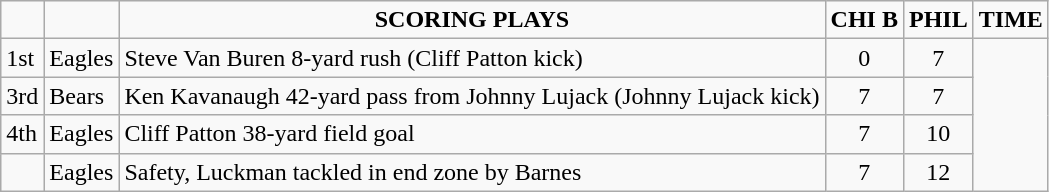<table class="wikitable">
<tr align=center>
<td></td>
<td></td>
<td><strong>SCORING PLAYS</strong></td>
<td><strong>CHI B</strong></td>
<td><strong>PHIL</strong></td>
<td><strong>TIME</strong></td>
</tr>
<tr align=left>
<td>1st</td>
<td>Eagles</td>
<td>Steve Van Buren 8-yard rush (Cliff Patton kick)</td>
<td - align="center">0</td>
<td - align="center">7</td>
</tr>
<tr align=left>
<td>3rd</td>
<td>Bears</td>
<td>Ken Kavanaugh 42-yard pass from Johnny Lujack (Johnny Lujack kick)</td>
<td - align="center">7</td>
<td - align="center">7</td>
</tr>
<tr align=left>
<td>4th</td>
<td>Eagles</td>
<td>Cliff Patton 38-yard field goal</td>
<td - align="center">7</td>
<td - align="center">10</td>
</tr>
<tr align=left>
<td></td>
<td>Eagles</td>
<td>Safety, Luckman tackled in end zone by Barnes</td>
<td - align="center">7</td>
<td - align="center">12</td>
</tr>
</table>
